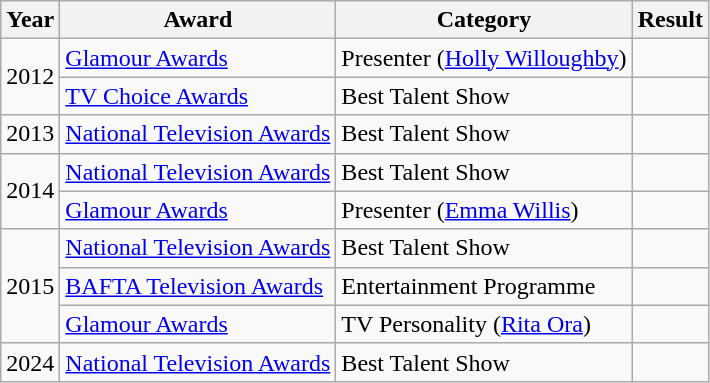<table class="wikitable">
<tr>
<th>Year</th>
<th>Award</th>
<th>Category</th>
<th>Result</th>
</tr>
<tr>
<td rowspan="2">2012</td>
<td><a href='#'>Glamour Awards</a></td>
<td>Presenter (<a href='#'>Holly Willoughby</a>)</td>
<td></td>
</tr>
<tr>
<td><a href='#'>TV Choice Awards</a></td>
<td>Best Talent Show</td>
<td></td>
</tr>
<tr>
<td>2013</td>
<td><a href='#'>National Television Awards</a></td>
<td>Best Talent Show</td>
<td></td>
</tr>
<tr>
<td rowspan="2">2014</td>
<td><a href='#'>National Television Awards</a></td>
<td>Best Talent Show</td>
<td></td>
</tr>
<tr>
<td><a href='#'>Glamour Awards</a></td>
<td>Presenter (<a href='#'>Emma Willis</a>)</td>
<td></td>
</tr>
<tr>
<td rowspan="3">2015</td>
<td><a href='#'>National Television Awards</a></td>
<td>Best Talent Show</td>
<td></td>
</tr>
<tr>
<td><a href='#'>BAFTA Television Awards</a></td>
<td>Entertainment Programme</td>
<td></td>
</tr>
<tr>
<td><a href='#'>Glamour Awards</a></td>
<td>TV Personality (<a href='#'>Rita Ora</a>)</td>
<td></td>
</tr>
<tr>
<td rowspan="3">2024</td>
<td><a href='#'>National Television Awards</a></td>
<td>Best Talent Show</td>
<td></td>
</tr>
</table>
